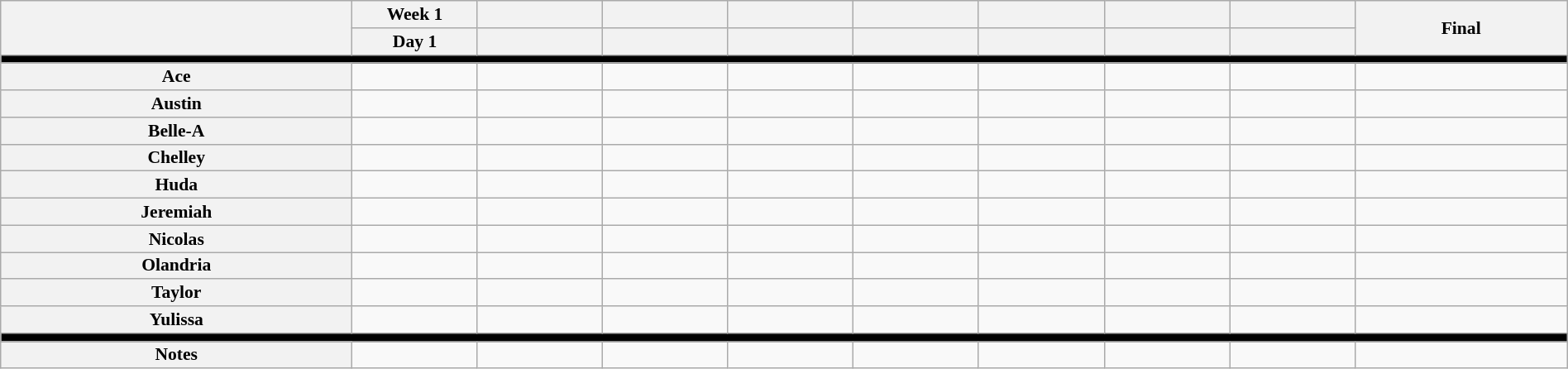<table class="wikitable" style="text-align:center; font-size:90%; line-height:15px; width:100%">
<tr>
<th rowspan="2"></th>
<th>Week 1</th>
<th></th>
<th></th>
<th></th>
<th></th>
<th></th>
<th></th>
<th></th>
<th rowspan="2">Final</th>
</tr>
<tr>
<th style="width:8%">Day 1</th>
<th style="width:8%"></th>
<th style="width:8%"></th>
<th style="width:8%"></th>
<th style="width:8%"></th>
<th style="width:8%"></th>
<th style="width:8%"></th>
<th style="width:8%"></th>
</tr>
<tr>
<th colspan="10" style="background:#000"></th>
</tr>
<tr>
<th>Ace</th>
<td></td>
<td></td>
<td></td>
<td></td>
<td></td>
<td></td>
<td></td>
<td></td>
<td></td>
</tr>
<tr>
<th>Austin</th>
<td></td>
<td></td>
<td></td>
<td></td>
<td></td>
<td></td>
<td></td>
<td></td>
<td></td>
</tr>
<tr>
<th>Belle-A</th>
<td></td>
<td></td>
<td></td>
<td></td>
<td></td>
<td></td>
<td></td>
<td></td>
<td></td>
</tr>
<tr>
<th>Chelley</th>
<td></td>
<td></td>
<td></td>
<td></td>
<td></td>
<td></td>
<td></td>
<td></td>
<td></td>
</tr>
<tr>
<th>Huda</th>
<td></td>
<td></td>
<td></td>
<td></td>
<td></td>
<td></td>
<td></td>
<td></td>
<td></td>
</tr>
<tr>
<th>Jeremiah</th>
<td></td>
<td></td>
<td></td>
<td></td>
<td></td>
<td></td>
<td></td>
<td></td>
<td></td>
</tr>
<tr>
<th>Nicolas</th>
<td></td>
<td></td>
<td></td>
<td></td>
<td></td>
<td></td>
<td></td>
<td></td>
<td></td>
</tr>
<tr>
<th>Olandria</th>
<td></td>
<td></td>
<td></td>
<td></td>
<td></td>
<td></td>
<td></td>
<td></td>
<td></td>
</tr>
<tr>
<th>Taylor</th>
<td></td>
<td></td>
<td></td>
<td></td>
<td></td>
<td></td>
<td></td>
<td></td>
<td></td>
</tr>
<tr>
<th>Yulissa</th>
<td></td>
<td></td>
<td></td>
<td></td>
<td></td>
<td></td>
<td></td>
<td></td>
<td></td>
</tr>
<tr>
<th colspan="10" style="background:#000"></th>
</tr>
<tr>
<th>Notes</th>
<td></td>
<td></td>
<td></td>
<td></td>
<td></td>
<td></td>
<td></td>
<td></td>
<td></td>
</tr>
</table>
